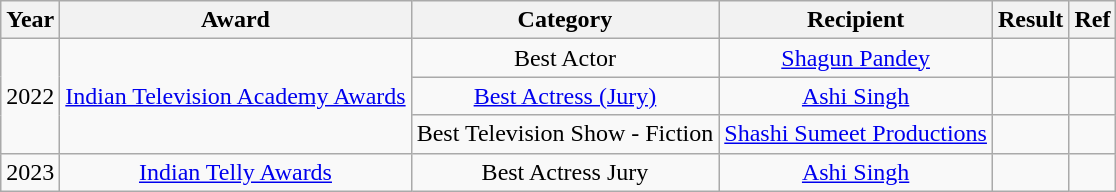<table class="wikitable" style="text-align:center;">
<tr>
<th>Year</th>
<th>Award</th>
<th>Category</th>
<th>Recipient</th>
<th>Result</th>
<th>Ref</th>
</tr>
<tr>
<td rowspan="3">2022</td>
<td rowspan="3"><a href='#'>Indian Television Academy Awards</a></td>
<td>Best Actor</td>
<td><a href='#'>Shagun Pandey</a></td>
<td></td>
<td></td>
</tr>
<tr>
<td><a href='#'>Best Actress (Jury)</a></td>
<td><a href='#'>Ashi Singh</a></td>
<td></td>
<td></td>
</tr>
<tr>
<td>Best Television Show - Fiction</td>
<td><a href='#'>Shashi Sumeet Productions</a></td>
<td></td>
<td></td>
</tr>
<tr>
<td>2023</td>
<td><a href='#'>Indian Telly Awards</a></td>
<td>Best Actress Jury</td>
<td><a href='#'>Ashi Singh</a></td>
<td></td>
<td></td>
</tr>
</table>
